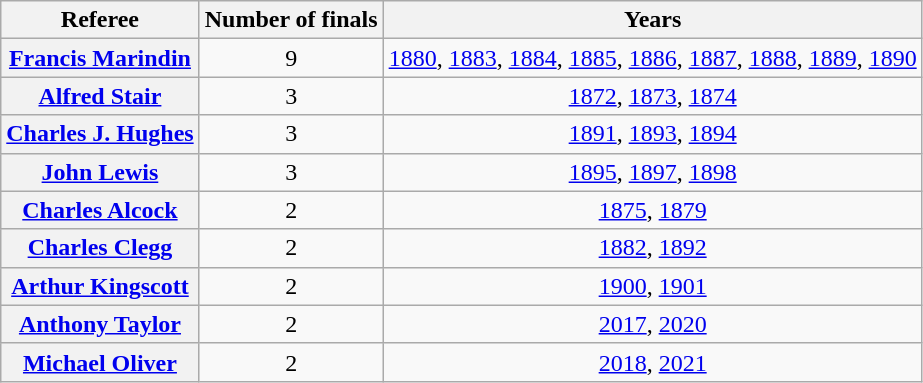<table class="wikitable plainrowheaders sortable">
<tr>
<th scope=col>Referee</th>
<th scope=col>Number of finals</th>
<th scope=col>Years</th>
</tr>
<tr>
<th scope=row><a href='#'>Francis Marindin</a></th>
<td align=center>9</td>
<td align=center><a href='#'>1880</a>, <a href='#'>1883</a>, <a href='#'>1884</a>, <a href='#'>1885</a>, <a href='#'>1886</a>, <a href='#'>1887</a>, <a href='#'>1888</a>, <a href='#'>1889</a>, <a href='#'>1890</a></td>
</tr>
<tr>
<th scope=row><a href='#'>Alfred Stair</a></th>
<td align=center>3</td>
<td align=center><a href='#'>1872</a>, <a href='#'>1873</a>, <a href='#'>1874</a></td>
</tr>
<tr>
<th scope=row><a href='#'>Charles J. Hughes</a></th>
<td align=center>3</td>
<td align=center><a href='#'>1891</a>, <a href='#'>1893</a>, <a href='#'>1894</a></td>
</tr>
<tr>
<th scope=row><a href='#'>John Lewis</a></th>
<td align=center>3</td>
<td align=center><a href='#'>1895</a>, <a href='#'>1897</a>, <a href='#'>1898</a></td>
</tr>
<tr>
<th scope=row><a href='#'>Charles Alcock</a></th>
<td align=center>2</td>
<td align=center><a href='#'>1875</a>, <a href='#'>1879</a></td>
</tr>
<tr>
<th scope=row><a href='#'>Charles Clegg</a></th>
<td align=center>2</td>
<td align=center><a href='#'>1882</a>, <a href='#'>1892</a></td>
</tr>
<tr>
<th scope=row><a href='#'>Arthur Kingscott</a></th>
<td align=center>2</td>
<td align=center><a href='#'>1900</a>, <a href='#'>1901</a></td>
</tr>
<tr>
<th scope=row><a href='#'>Anthony Taylor</a></th>
<td align=center>2</td>
<td align=center><a href='#'>2017</a>, <a href='#'>2020</a></td>
</tr>
<tr>
<th scope=row><a href='#'>Michael Oliver</a></th>
<td align=center>2</td>
<td align=center><a href='#'>2018</a>, <a href='#'>2021</a></td>
</tr>
</table>
